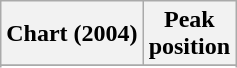<table class="wikitable sortable plainrowheaders" style="text-align:center">
<tr>
<th>Chart (2004)</th>
<th>Peak<br>position</th>
</tr>
<tr>
</tr>
<tr>
</tr>
<tr>
</tr>
</table>
